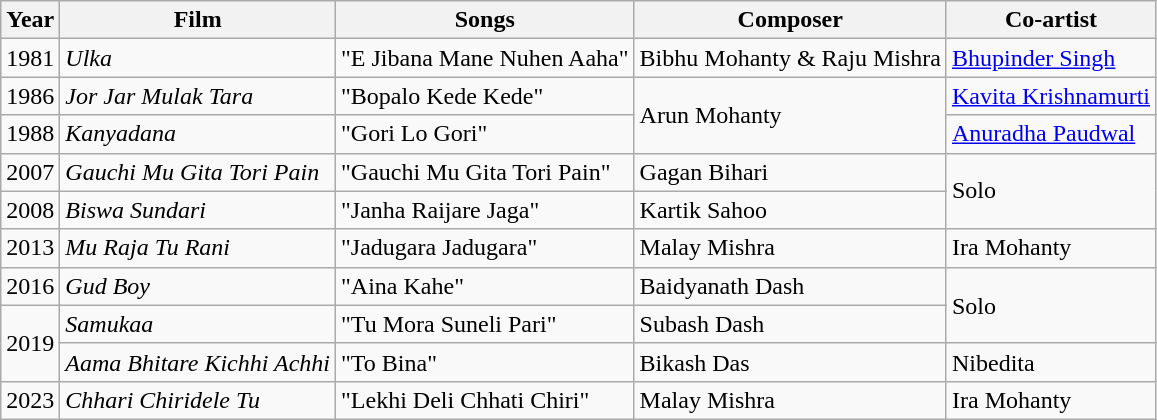<table class="wikitable">
<tr>
<th>Year</th>
<th>Film</th>
<th>Songs</th>
<th>Composer</th>
<th>Co-artist</th>
</tr>
<tr>
<td>1981</td>
<td><em>Ulka</em></td>
<td>"E Jibana Mane Nuhen Aaha"</td>
<td>Bibhu Mohanty & Raju Mishra</td>
<td><a href='#'>Bhupinder Singh</a></td>
</tr>
<tr>
<td>1986</td>
<td><em>Jor Jar Mulak Tara</em></td>
<td>"Bopalo Kede Kede"</td>
<td rowspan="2">Arun Mohanty</td>
<td><a href='#'>Kavita Krishnamurti</a></td>
</tr>
<tr>
<td>1988</td>
<td><em>Kanyadana</em></td>
<td>"Gori Lo Gori"</td>
<td><a href='#'>Anuradha Paudwal</a></td>
</tr>
<tr>
<td>2007</td>
<td><em>Gauchi Mu Gita Tori Pain</em></td>
<td>"Gauchi Mu Gita Tori Pain"</td>
<td>Gagan Bihari</td>
<td rowspan="2">Solo</td>
</tr>
<tr>
<td>2008</td>
<td><em>Biswa Sundari</em></td>
<td>"Janha Raijare Jaga"</td>
<td>Kartik Sahoo</td>
</tr>
<tr>
<td>2013</td>
<td><em>Mu Raja Tu Rani</em></td>
<td>"Jadugara Jadugara"</td>
<td>Malay Mishra</td>
<td>Ira Mohanty</td>
</tr>
<tr>
<td>2016</td>
<td><em>Gud Boy</em></td>
<td>"Aina Kahe"</td>
<td>Baidyanath Dash</td>
<td rowspan="2">Solo</td>
</tr>
<tr>
<td rowspan="2">2019</td>
<td><em>Samukaa</em></td>
<td>"Tu Mora Suneli Pari"</td>
<td>Subash Dash</td>
</tr>
<tr>
<td><em>Aama Bhitare Kichhi Achhi</em></td>
<td>"To Bina"</td>
<td>Bikash Das</td>
<td>Nibedita</td>
</tr>
<tr>
<td>2023</td>
<td><em>Chhari Chiridele Tu</em></td>
<td>"Lekhi Deli Chhati Chiri"</td>
<td>Malay Mishra</td>
<td>Ira Mohanty</td>
</tr>
</table>
